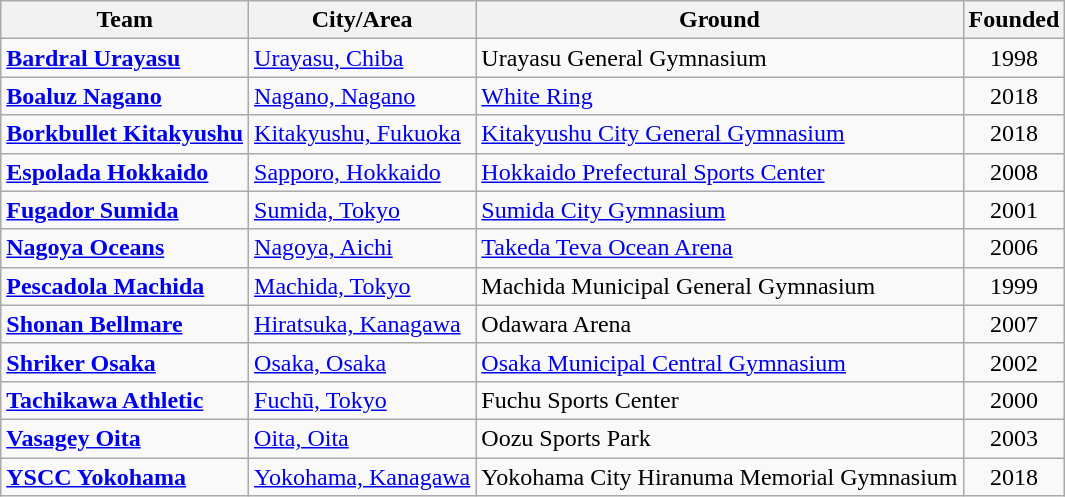<table class="wikitable" style="text-align:left">
<tr>
<th>Team</th>
<th>City/Area</th>
<th>Ground</th>
<th>Founded</th>
</tr>
<tr>
<td><strong><a href='#'>Bardral Urayasu</a></strong></td>
<td><a href='#'>Urayasu, Chiba</a></td>
<td>Urayasu General Gymnasium</td>
<td align=center>1998</td>
</tr>
<tr>
<td><strong><a href='#'>Boaluz Nagano</a></strong></td>
<td><a href='#'>Nagano, Nagano</a></td>
<td><a href='#'>White Ring</a></td>
<td align=center>2018</td>
</tr>
<tr>
<td><strong><a href='#'>Borkbullet Kitakyushu</a></strong></td>
<td><a href='#'>Kitakyushu, Fukuoka</a></td>
<td><a href='#'>Kitakyushu City General Gymnasium</a></td>
<td align=center>2018</td>
</tr>
<tr>
<td><strong><a href='#'>Espolada Hokkaido</a></strong></td>
<td><a href='#'>Sapporo, Hokkaido</a></td>
<td><a href='#'>Hokkaido Prefectural Sports Center</a></td>
<td align=center>2008</td>
</tr>
<tr>
<td><strong><a href='#'>Fugador Sumida</a></strong></td>
<td><a href='#'>Sumida, Tokyo</a></td>
<td><a href='#'>Sumida City Gymnasium</a></td>
<td align=center>2001</td>
</tr>
<tr>
<td><strong><a href='#'>Nagoya Oceans</a></strong></td>
<td><a href='#'>Nagoya, Aichi</a></td>
<td><a href='#'>Takeda Teva Ocean Arena</a></td>
<td align=center>2006</td>
</tr>
<tr>
<td><strong><a href='#'>Pescadola Machida</a></strong></td>
<td><a href='#'>Machida, Tokyo</a></td>
<td>Machida Municipal General Gymnasium</td>
<td align=center>1999</td>
</tr>
<tr>
<td><strong><a href='#'>Shonan Bellmare</a></strong></td>
<td><a href='#'>Hiratsuka, Kanagawa</a></td>
<td>Odawara Arena</td>
<td align=center>2007</td>
</tr>
<tr>
<td><strong><a href='#'>Shriker Osaka</a></strong></td>
<td><a href='#'>Osaka, Osaka</a></td>
<td><a href='#'>Osaka Municipal Central Gymnasium</a></td>
<td align=center>2002</td>
</tr>
<tr>
<td><strong><a href='#'>Tachikawa Athletic</a></strong></td>
<td><a href='#'>Fuchū, Tokyo</a></td>
<td>Fuchu Sports Center</td>
<td align=center>2000</td>
</tr>
<tr>
<td><strong><a href='#'>Vasagey Oita</a></strong></td>
<td><a href='#'>Oita, Oita</a></td>
<td>Oozu Sports Park</td>
<td align=center>2003</td>
</tr>
<tr>
<td><strong><a href='#'>YSCC Yokohama</a></strong></td>
<td><a href='#'>Yokohama, Kanagawa</a></td>
<td>Yokohama City Hiranuma Memorial Gymnasium</td>
<td align=center>2018</td>
</tr>
</table>
